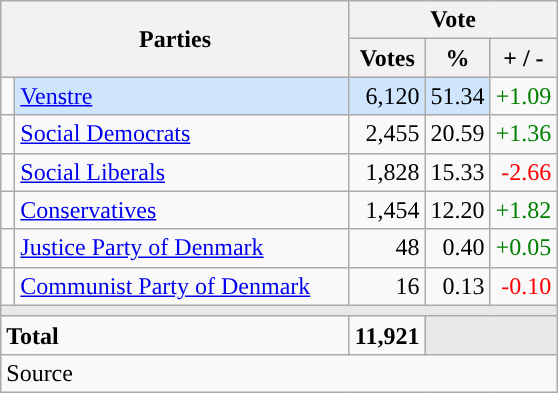<table class="wikitable" style="text-align:right;">
<tr>
<th style="text-align:centre;" rowspan="2" colspan="2" width="225">Parties</th>
<th colspan="3">Vote</th>
</tr>
<tr>
<th width="15">Votes</th>
<th width="15">%</th>
<th width="15">+ / -</th>
</tr>
<tr>
<td width="2" style="color:inherit;background:"></td>
<td bgcolor=#cfe5fe  align="left"><a href='#'>Venstre</a></td>
<td bgcolor=#cfe5fe>6,120</td>
<td bgcolor=#cfe5fe>51.34</td>
<td style=color:green;>+1.09</td>
</tr>
<tr>
<td width="2" style="color:inherit;background:"></td>
<td align="left"><a href='#'>Social Democrats</a></td>
<td>2,455</td>
<td>20.59</td>
<td style=color:green;>+1.36</td>
</tr>
<tr>
<td width="2" style="color:inherit;background:"></td>
<td align="left"><a href='#'>Social Liberals</a></td>
<td>1,828</td>
<td>15.33</td>
<td style=color:red;>-2.66</td>
</tr>
<tr>
<td width="2" style="color:inherit;background:"></td>
<td align="left"><a href='#'>Conservatives</a></td>
<td>1,454</td>
<td>12.20</td>
<td style=color:green;>+1.82</td>
</tr>
<tr>
<td width="2" style="color:inherit;background:"></td>
<td align="left"><a href='#'>Justice Party of Denmark</a></td>
<td>48</td>
<td>0.40</td>
<td style=color:green;>+0.05</td>
</tr>
<tr>
<td width="2" style="color:inherit;background:"></td>
<td align="left"><a href='#'>Communist Party of Denmark</a></td>
<td>16</td>
<td>0.13</td>
<td style=color:red;>-0.10</td>
</tr>
<tr>
<td colspan="7" bgcolor="#E9E9E9"></td>
</tr>
<tr>
<td align="left" colspan="2"><strong>Total</strong></td>
<td><strong>11,921</strong></td>
<td bgcolor="#E9E9E9" colspan="2"></td>
</tr>
<tr>
<td align="left" colspan="6">Source</td>
</tr>
</table>
